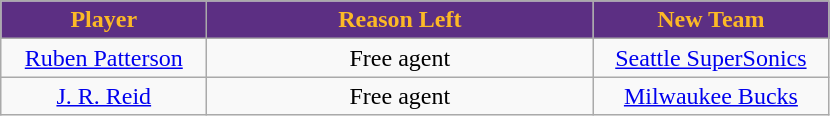<table class="wikitable sortable sortable">
<tr>
<th style="background:#5c2f83; color:#fcb926; width:130px;">Player</th>
<th style="background:#5c2f83; color:#fcb926; width:250px;">Reason Left</th>
<th style="background:#5c2f83; color:#fcb926; width:150px;">New Team</th>
</tr>
<tr style="text-align: center">
<td><a href='#'>Ruben Patterson</a></td>
<td>Free agent</td>
<td><a href='#'>Seattle SuperSonics</a></td>
</tr>
<tr style="text-align: center">
<td><a href='#'>J. R. Reid</a></td>
<td>Free agent</td>
<td><a href='#'>Milwaukee Bucks</a></td>
</tr>
</table>
